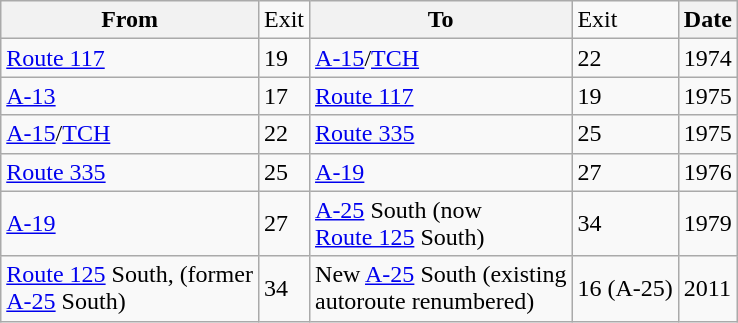<table class="wikitable">
<tr>
<th>From</th>
<td>Exit</td>
<th>To</th>
<td>Exit</td>
<th>Date</th>
</tr>
<tr>
<td><a href='#'>Route 117</a></td>
<td>19</td>
<td><a href='#'>A-15</a>/<a href='#'>TCH</a></td>
<td>22</td>
<td>1974</td>
</tr>
<tr>
<td><a href='#'>A-13</a></td>
<td>17</td>
<td><a href='#'>Route 117</a></td>
<td>19</td>
<td>1975</td>
</tr>
<tr>
<td><a href='#'>A-15</a>/<a href='#'>TCH</a></td>
<td>22</td>
<td><a href='#'>Route 335</a></td>
<td>25</td>
<td>1975</td>
</tr>
<tr>
<td><a href='#'>Route 335</a></td>
<td>25</td>
<td><a href='#'>A-19</a></td>
<td>27</td>
<td>1976</td>
</tr>
<tr>
<td><a href='#'>A-19</a></td>
<td>27</td>
<td><a href='#'>A-25</a> South (now<br> <a href='#'>Route 125</a> South)</td>
<td>34</td>
<td>1979</td>
</tr>
<tr>
<td><a href='#'>Route 125</a> South, (former<br><a href='#'>A-25</a> South)</td>
<td>34</td>
<td>New <a href='#'>A-25</a> South (existing<br> autoroute renumbered)</td>
<td>16 (A-25)</td>
<td>2011</td>
</tr>
</table>
